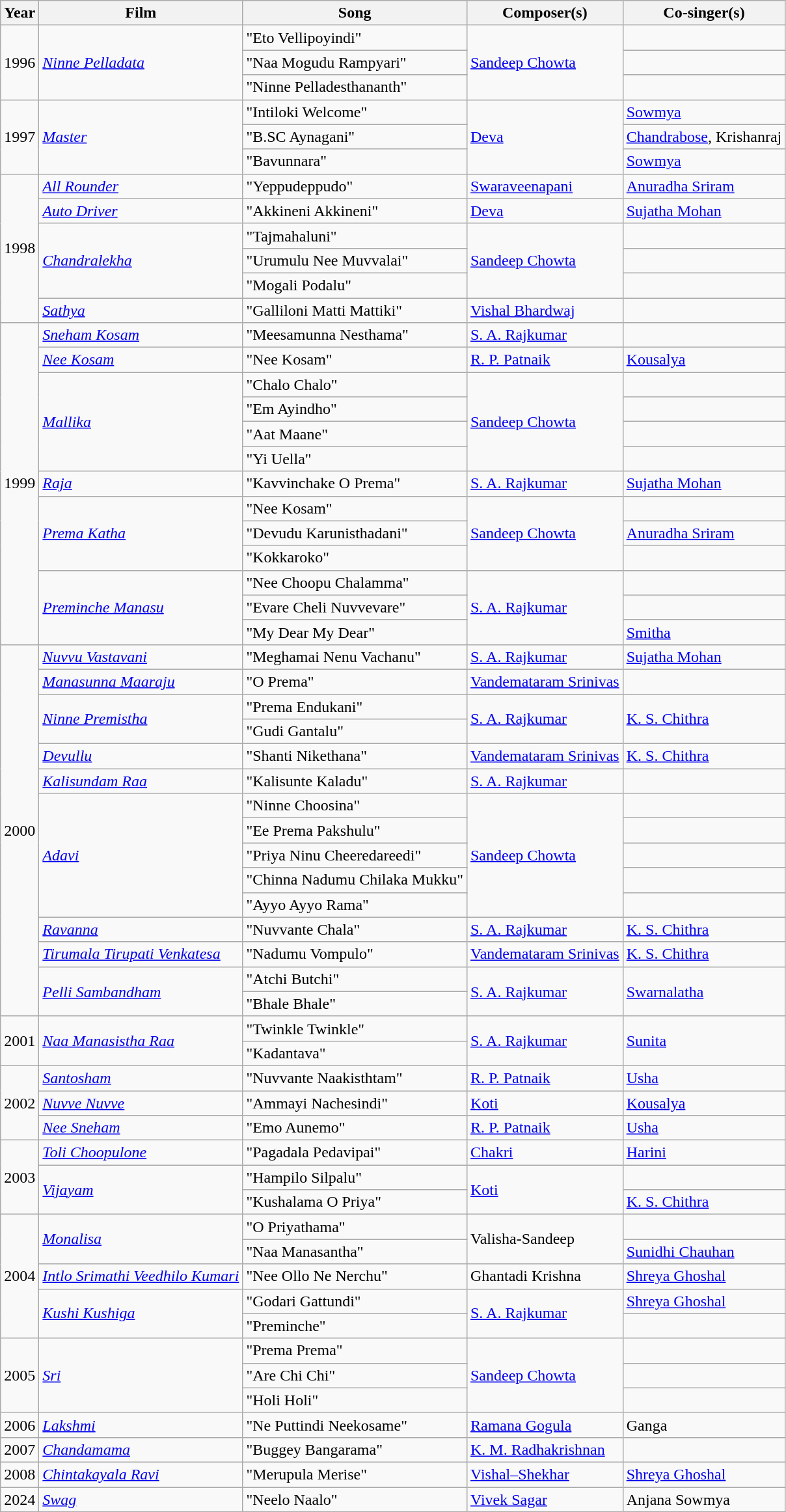<table class="wikitable sortable">
<tr>
<th>Year</th>
<th>Film</th>
<th>Song</th>
<th>Composer(s)</th>
<th>Co-singer(s)</th>
</tr>
<tr>
<td rowspan="3">1996</td>
<td rowspan="3"><em><a href='#'>Ninne Pelladata</a></em></td>
<td>"Eto Vellipoyindi"</td>
<td rowspan="3"><a href='#'>Sandeep Chowta</a></td>
<td></td>
</tr>
<tr>
<td>"Naa Mogudu Rampyari"</td>
<td></td>
</tr>
<tr>
<td>"Ninne Pelladesthananth"</td>
<td></td>
</tr>
<tr>
<td rowspan="3">1997</td>
<td rowspan="3"><em><a href='#'>Master</a></em></td>
<td>"Intiloki Welcome"</td>
<td rowspan="3"><a href='#'>Deva</a></td>
<td><a href='#'>Sowmya</a></td>
</tr>
<tr>
<td>"B.SC Aynagani"</td>
<td><a href='#'>Chandrabose</a>, Krishanraj</td>
</tr>
<tr>
<td>"Bavunnara"</td>
<td><a href='#'>Sowmya</a></td>
</tr>
<tr>
<td rowspan="6">1998</td>
<td><a href='#'><em>All Rounder</em></a></td>
<td>"Yeppudeppudo"</td>
<td><a href='#'>Swaraveenapani</a></td>
<td><a href='#'>Anuradha Sriram</a></td>
</tr>
<tr>
<td><em><a href='#'>Auto Driver</a></em></td>
<td>"Akkineni Akkineni"</td>
<td><a href='#'>Deva</a></td>
<td><a href='#'>Sujatha Mohan</a></td>
</tr>
<tr>
<td rowspan="3"><em><a href='#'>Chandralekha</a></em></td>
<td>"Tajmahaluni"</td>
<td rowspan="3"><a href='#'>Sandeep Chowta</a></td>
<td></td>
</tr>
<tr>
<td>"Urumulu Nee Muvvalai"</td>
<td></td>
</tr>
<tr>
<td>"Mogali Podalu"</td>
<td></td>
</tr>
<tr>
<td><em><a href='#'>Sathya</a></em></td>
<td>"Galliloni Matti Mattiki"</td>
<td><a href='#'>Vishal Bhardwaj</a></td>
<td></td>
</tr>
<tr>
<td rowspan="13">1999</td>
<td><em><a href='#'>Sneham Kosam</a></em></td>
<td>"Meesamunna Nesthama"</td>
<td><a href='#'>S. A. Rajkumar</a></td>
<td></td>
</tr>
<tr>
<td><em><a href='#'>Nee Kosam</a></em></td>
<td>"Nee Kosam"</td>
<td><a href='#'>R. P. Patnaik</a></td>
<td><a href='#'>Kousalya</a></td>
</tr>
<tr>
<td rowspan="4"><em><a href='#'>Mallika</a></em></td>
<td>"Chalo Chalo"</td>
<td rowspan="4"><a href='#'>Sandeep Chowta</a></td>
<td></td>
</tr>
<tr>
<td>"Em Ayindho"</td>
<td></td>
</tr>
<tr>
<td>"Aat Maane"</td>
<td></td>
</tr>
<tr>
<td>"Yi Uella"</td>
<td></td>
</tr>
<tr>
<td><em><a href='#'>Raja</a></em></td>
<td>"Kavvinchake O Prema"</td>
<td><a href='#'>S. A. Rajkumar</a></td>
<td><a href='#'>Sujatha Mohan</a></td>
</tr>
<tr>
<td rowspan="3"><em><a href='#'>Prema Katha</a></em></td>
<td>"Nee Kosam"</td>
<td rowspan="3"><a href='#'>Sandeep Chowta</a></td>
<td></td>
</tr>
<tr>
<td>"Devudu Karunisthadani"</td>
<td><a href='#'>Anuradha Sriram</a></td>
</tr>
<tr>
<td>"Kokkaroko"</td>
<td></td>
</tr>
<tr>
<td rowspan="3"><em><a href='#'>Preminche Manasu</a></em></td>
<td>"Nee Choopu Chalamma"</td>
<td rowspan="3"><a href='#'>S. A. Rajkumar</a></td>
<td></td>
</tr>
<tr>
<td>"Evare Cheli Nuvvevare"</td>
<td></td>
</tr>
<tr>
<td>"My Dear My Dear"</td>
<td><a href='#'>Smitha</a></td>
</tr>
<tr>
<td rowspan="15">2000</td>
<td><em><a href='#'>Nuvvu Vastavani</a></em></td>
<td>"Meghamai Nenu Vachanu"</td>
<td><a href='#'>S. A. Rajkumar</a></td>
<td><a href='#'>Sujatha Mohan</a></td>
</tr>
<tr>
<td><em><a href='#'>Manasunna Maaraju</a></em></td>
<td>"O Prema"</td>
<td><a href='#'>Vandemataram Srinivas</a></td>
<td></td>
</tr>
<tr>
<td rowspan="2"><em><a href='#'>Ninne Premistha</a></em></td>
<td>"Prema Endukani"</td>
<td rowspan="2"><a href='#'>S. A. Rajkumar</a></td>
<td rowspan="2"><a href='#'>K. S. Chithra</a></td>
</tr>
<tr>
<td>"Gudi Gantalu"</td>
</tr>
<tr>
<td><em><a href='#'>Devullu</a></em></td>
<td>"Shanti Nikethana"</td>
<td><a href='#'>Vandemataram Srinivas</a></td>
<td><a href='#'>K. S. Chithra</a></td>
</tr>
<tr>
<td><em><a href='#'>Kalisundam Raa</a></em></td>
<td>"Kalisunte Kaladu"</td>
<td><a href='#'>S. A. Rajkumar</a></td>
<td></td>
</tr>
<tr>
<td rowspan="5"><em><a href='#'>Adavi</a></em></td>
<td>"Ninne Choosina"</td>
<td rowspan="5"><a href='#'>Sandeep Chowta</a></td>
<td></td>
</tr>
<tr>
<td>"Ee Prema Pakshulu"</td>
<td></td>
</tr>
<tr>
<td>"Priya Ninu Cheeredareedi"</td>
<td></td>
</tr>
<tr>
<td>"Chinna Nadumu Chilaka Mukku"</td>
<td></td>
</tr>
<tr>
<td>"Ayyo Ayyo Rama"</td>
<td></td>
</tr>
<tr>
<td><em><a href='#'>Ravanna</a></em></td>
<td>"Nuvvante Chala"</td>
<td><a href='#'>S. A. Rajkumar</a></td>
<td><a href='#'>K. S. Chithra</a></td>
</tr>
<tr>
<td><em><a href='#'>Tirumala Tirupati Venkatesa</a></em></td>
<td>"Nadumu Vompulo"</td>
<td><a href='#'>Vandemataram Srinivas</a></td>
<td><a href='#'>K. S. Chithra</a></td>
</tr>
<tr>
<td rowspan="2"><em><a href='#'>Pelli Sambandham</a></em></td>
<td>"Atchi Butchi"</td>
<td rowspan="2"><a href='#'>S. A. Rajkumar</a></td>
<td rowspan="2"><a href='#'>Swarnalatha</a></td>
</tr>
<tr>
<td>"Bhale Bhale"</td>
</tr>
<tr>
<td rowspan="2">2001</td>
<td rowspan="2"><em><a href='#'>Naa Manasistha Raa</a></em></td>
<td>"Twinkle Twinkle"</td>
<td rowspan="2"><a href='#'>S. A. Rajkumar</a></td>
<td rowspan="2"><a href='#'>Sunita</a></td>
</tr>
<tr>
<td>"Kadantava"</td>
</tr>
<tr>
<td rowspan="3">2002</td>
<td><em><a href='#'>Santosham</a></em></td>
<td>"Nuvvante Naakisthtam"</td>
<td><a href='#'>R. P. Patnaik</a></td>
<td><a href='#'>Usha</a></td>
</tr>
<tr>
<td><em><a href='#'>Nuvve Nuvve</a></em></td>
<td>"Ammayi Nachesindi"</td>
<td><a href='#'>Koti</a></td>
<td><a href='#'>Kousalya</a></td>
</tr>
<tr>
<td><em><a href='#'>Nee Sneham</a></em></td>
<td>"Emo Aunemo"</td>
<td><a href='#'>R. P. Patnaik</a></td>
<td><a href='#'>Usha</a></td>
</tr>
<tr>
<td rowspan="3">2003</td>
<td><em><a href='#'>Toli Choopulone</a></em></td>
<td>"Pagadala Pedavipai"</td>
<td><a href='#'>Chakri</a></td>
<td><a href='#'>Harini</a></td>
</tr>
<tr>
<td rowspan="2"><em><a href='#'>Vijayam</a></em></td>
<td>"Hampilo Silpalu"</td>
<td rowspan="2"><a href='#'>Koti</a></td>
<td></td>
</tr>
<tr>
<td>"Kushalama O Priya"</td>
<td><a href='#'>K. S. Chithra</a></td>
</tr>
<tr>
<td rowspan="5">2004</td>
<td rowspan="2"><em><a href='#'>Monalisa</a></em><br></td>
<td>"O Priyathama"</td>
<td rowspan="2">Valisha-Sandeep</td>
<td></td>
</tr>
<tr>
<td>"Naa Manasantha"</td>
<td><a href='#'>Sunidhi Chauhan</a></td>
</tr>
<tr>
<td><em><a href='#'>Intlo Srimathi Veedhilo Kumari</a></em></td>
<td>"Nee Ollo Ne Nerchu"</td>
<td>Ghantadi Krishna</td>
<td><a href='#'>Shreya Ghoshal</a></td>
</tr>
<tr>
<td rowspan="2"><em><a href='#'>Kushi Kushiga</a></em></td>
<td>"Godari Gattundi"</td>
<td rowspan="2"><a href='#'>S. A. Rajkumar</a></td>
<td><a href='#'>Shreya Ghoshal</a></td>
</tr>
<tr>
<td>"Preminche"</td>
<td></td>
</tr>
<tr>
<td rowspan="3">2005</td>
<td rowspan="3"><em><a href='#'>Sri</a></em></td>
<td>"Prema Prema"</td>
<td rowspan="3"><a href='#'>Sandeep Chowta</a></td>
<td></td>
</tr>
<tr>
<td>"Are Chi Chi"</td>
<td></td>
</tr>
<tr>
<td>"Holi Holi"</td>
<td></td>
</tr>
<tr>
<td>2006</td>
<td><em><a href='#'>Lakshmi</a></em></td>
<td>"Ne Puttindi Neekosame"</td>
<td><a href='#'>Ramana Gogula</a></td>
<td>Ganga</td>
</tr>
<tr>
<td>2007</td>
<td><em><a href='#'>Chandamama</a></em></td>
<td>"Buggey Bangarama"</td>
<td><a href='#'>K. M. Radhakrishnan</a></td>
<td></td>
</tr>
<tr>
<td>2008</td>
<td><em><a href='#'>Chintakayala Ravi</a></em></td>
<td>"Merupula Merise"</td>
<td><a href='#'>Vishal–Shekhar</a></td>
<td><a href='#'>Shreya Ghoshal</a></td>
</tr>
<tr>
<td>2024</td>
<td><a href='#'><em>Swag</em></a></td>
<td>"Neelo Naalo"</td>
<td><a href='#'>Vivek Sagar</a></td>
<td>Anjana Sowmya</td>
</tr>
</table>
